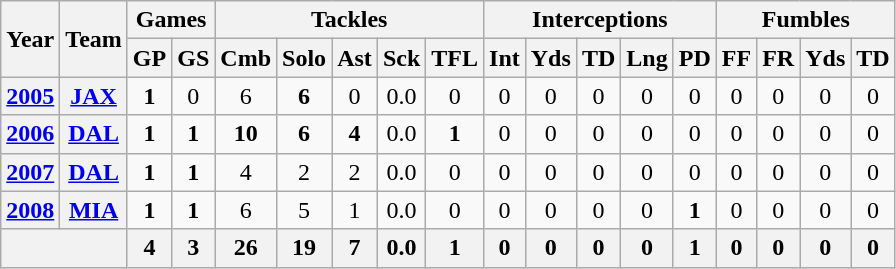<table class="wikitable" style="text-align:center">
<tr>
<th rowspan="2">Year</th>
<th rowspan="2">Team</th>
<th colspan="2">Games</th>
<th colspan="5">Tackles</th>
<th colspan="5">Interceptions</th>
<th colspan="4">Fumbles</th>
</tr>
<tr>
<th>GP</th>
<th>GS</th>
<th>Cmb</th>
<th>Solo</th>
<th>Ast</th>
<th>Sck</th>
<th>TFL</th>
<th>Int</th>
<th>Yds</th>
<th>TD</th>
<th>Lng</th>
<th>PD</th>
<th>FF</th>
<th>FR</th>
<th>Yds</th>
<th>TD</th>
</tr>
<tr>
<th><a href='#'>2005</a></th>
<th><a href='#'>JAX</a></th>
<td><strong>1</strong></td>
<td>0</td>
<td>6</td>
<td><strong>6</strong></td>
<td>0</td>
<td>0.0</td>
<td>0</td>
<td>0</td>
<td>0</td>
<td>0</td>
<td>0</td>
<td>0</td>
<td>0</td>
<td>0</td>
<td>0</td>
<td>0</td>
</tr>
<tr>
<th><a href='#'>2006</a></th>
<th><a href='#'>DAL</a></th>
<td><strong>1</strong></td>
<td><strong>1</strong></td>
<td><strong>10</strong></td>
<td><strong>6</strong></td>
<td><strong>4</strong></td>
<td>0.0</td>
<td><strong>1</strong></td>
<td>0</td>
<td>0</td>
<td>0</td>
<td>0</td>
<td>0</td>
<td>0</td>
<td>0</td>
<td>0</td>
<td>0</td>
</tr>
<tr>
<th><a href='#'>2007</a></th>
<th><a href='#'>DAL</a></th>
<td><strong>1</strong></td>
<td><strong>1</strong></td>
<td>4</td>
<td>2</td>
<td>2</td>
<td>0.0</td>
<td>0</td>
<td>0</td>
<td>0</td>
<td>0</td>
<td>0</td>
<td>0</td>
<td>0</td>
<td>0</td>
<td>0</td>
<td>0</td>
</tr>
<tr>
<th><a href='#'>2008</a></th>
<th><a href='#'>MIA</a></th>
<td><strong>1</strong></td>
<td><strong>1</strong></td>
<td>6</td>
<td>5</td>
<td>1</td>
<td>0.0</td>
<td>0</td>
<td>0</td>
<td>0</td>
<td>0</td>
<td>0</td>
<td><strong>1</strong></td>
<td>0</td>
<td>0</td>
<td>0</td>
<td>0</td>
</tr>
<tr>
<th colspan="2"></th>
<th>4</th>
<th>3</th>
<th>26</th>
<th>19</th>
<th>7</th>
<th>0.0</th>
<th>1</th>
<th>0</th>
<th>0</th>
<th>0</th>
<th>0</th>
<th>1</th>
<th>0</th>
<th>0</th>
<th>0</th>
<th>0</th>
</tr>
</table>
